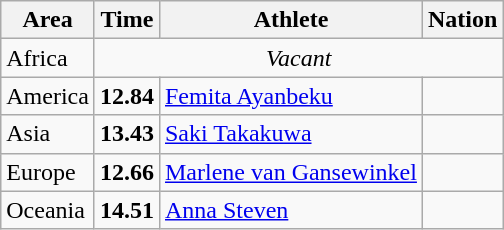<table class="wikitable">
<tr>
<th>Area</th>
<th>Time</th>
<th>Athlete</th>
<th>Nation</th>
</tr>
<tr>
<td>Africa</td>
<td colspan="3" align="center"><em>Vacant</em></td>
</tr>
<tr>
<td>America</td>
<td><strong>12.84</strong></td>
<td><a href='#'>Femita Ayanbeku</a></td>
<td></td>
</tr>
<tr>
<td>Asia</td>
<td><strong>13.43</strong></td>
<td><a href='#'>Saki Takakuwa</a></td>
<td></td>
</tr>
<tr>
<td>Europe</td>
<td><strong>12.66</strong> </td>
<td><a href='#'>Marlene van Gansewinkel</a></td>
<td></td>
</tr>
<tr>
<td>Oceania</td>
<td><strong>14.51</strong></td>
<td><a href='#'>Anna Steven</a></td>
<td></td>
</tr>
</table>
